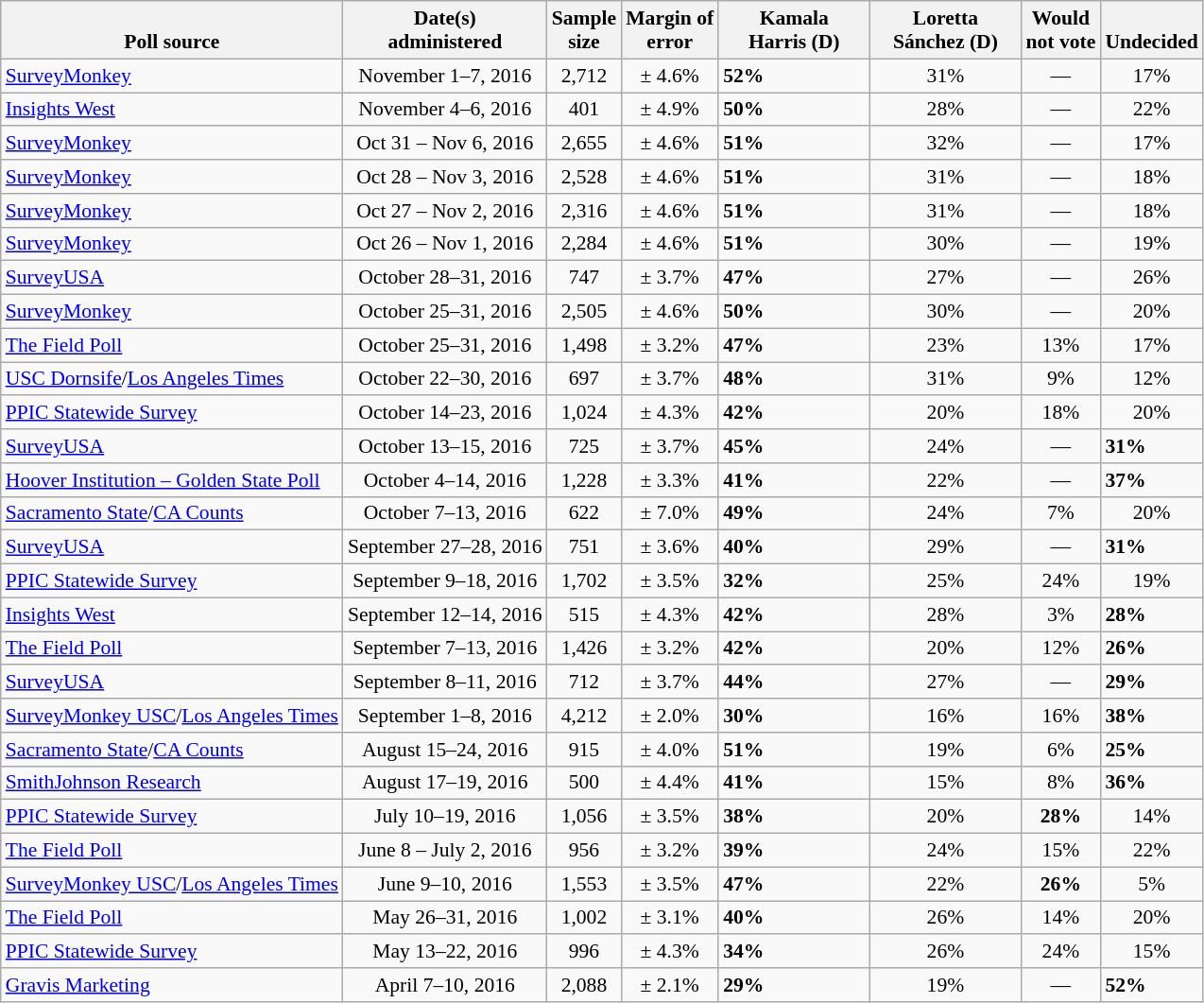<table class="wikitable" style="font-size:90%;">
<tr valign= bottom>
<th>Poll source</th>
<th>Date(s)<br>administered</th>
<th>Sample<br>size</th>
<th>Margin of<br>error</th>
<th style="width:100px;">Kamala<br>Harris (D)</th>
<th style="width:100px;">Loretta<br>Sánchez (D)</th>
<th>Would<br>not vote</th>
<th>Undecided</th>
</tr>
<tr>
<td><a href='#'>SurveyMonkey</a></td>
<td align=center>November 1–7, 2016</td>
<td align=center>2,712</td>
<td align=center>± 4.6%</td>
<td><strong>52%</strong></td>
<td align=center>31%</td>
<td align=center>—</td>
<td align=center>17%</td>
</tr>
<tr>
<td><a href='#'>Insights West</a></td>
<td align=center>November 4–6, 2016</td>
<td align=center>401</td>
<td align=center>± 4.9%</td>
<td><strong>50%</strong></td>
<td align=center>28%</td>
<td align=center>—</td>
<td align=center>22%</td>
</tr>
<tr>
<td><a href='#'>SurveyMonkey</a></td>
<td align=center>Oct 31 – Nov 6, 2016</td>
<td align=center>2,655</td>
<td align=center>± 4.6%</td>
<td><strong>51%</strong></td>
<td align=center>32%</td>
<td align=center>—</td>
<td align=center>17%</td>
</tr>
<tr>
<td><a href='#'>SurveyMonkey</a></td>
<td align=center>Oct 28 – Nov 3, 2016</td>
<td align=center>2,528</td>
<td align=center>± 4.6%</td>
<td><strong>51%</strong></td>
<td align=center>31%</td>
<td align=center>—</td>
<td align=center>18%</td>
</tr>
<tr>
<td><a href='#'>SurveyMonkey</a></td>
<td align=center>Oct 27 – Nov 2, 2016</td>
<td align=center>2,316</td>
<td align=center>± 4.6%</td>
<td><strong>51%</strong></td>
<td align=center>31%</td>
<td align=center>—</td>
<td align=center>18%</td>
</tr>
<tr>
<td><a href='#'>SurveyMonkey</a></td>
<td align=center>Oct 26 – Nov 1, 2016</td>
<td align=center>2,284</td>
<td align=center>± 4.6%</td>
<td><strong>51%</strong></td>
<td align=center>30%</td>
<td align=center>—</td>
<td align=center>19%</td>
</tr>
<tr>
<td><a href='#'>SurveyUSA</a></td>
<td align=center>October 28–31, 2016</td>
<td align=center>747</td>
<td align=center>± 3.7%</td>
<td><strong>47%</strong></td>
<td align=center>27%</td>
<td align=center>—</td>
<td align=center>26%</td>
</tr>
<tr>
<td><a href='#'>SurveyMonkey</a></td>
<td align=center>October 25–31, 2016</td>
<td align=center>2,505</td>
<td align=center>± 4.6%</td>
<td><strong>50%</strong></td>
<td align=center>30%</td>
<td align=center>—</td>
<td align=center>20%</td>
</tr>
<tr>
<td><a href='#'>The Field Poll</a></td>
<td align=center>October 25–31, 2016</td>
<td align=center>1,498</td>
<td align=center>± 3.2%</td>
<td><strong>47%</strong></td>
<td align=center>23%</td>
<td align=center>13%</td>
<td align=center>17%</td>
</tr>
<tr>
<td><a href='#'>USC Dornsife</a>/<a href='#'>Los Angeles Times</a></td>
<td align=center>October 22–30, 2016</td>
<td align=center>697</td>
<td align=center>± 3.7%</td>
<td><strong>48%</strong></td>
<td align=center>31%</td>
<td align=center>9%</td>
<td align=center>12%</td>
</tr>
<tr>
<td><a href='#'>PPIC Statewide Survey</a></td>
<td align=center>October 14–23, 2016</td>
<td align=center>1,024</td>
<td align=center>± 4.3%</td>
<td><strong>42%</strong></td>
<td align=center>20%</td>
<td align=center>18%</td>
<td align=center>20%</td>
</tr>
<tr>
<td><a href='#'>SurveyUSA</a></td>
<td align=center>October 13–15, 2016</td>
<td align=center>725</td>
<td align=center>± 3.7%</td>
<td><strong>45%</strong></td>
<td align=center>24%</td>
<td align=center>—</td>
<td><strong>31%</strong></td>
</tr>
<tr>
<td><a href='#'>Hoover Institution – Golden State Poll</a></td>
<td align=center>October 4–14, 2016</td>
<td align=center>1,228</td>
<td align=center>± 3.3%</td>
<td><strong>41%</strong></td>
<td align=center>22%</td>
<td align=center>—</td>
<td><strong>37%</strong></td>
</tr>
<tr>
<td><a href='#'>Sacramento State</a>/<a href='#'>CA Counts</a></td>
<td align=center>October 7–13, 2016</td>
<td align=center>622</td>
<td align=center>± 7.0%</td>
<td><strong>49%</strong></td>
<td align=center>24%</td>
<td align=center>7%</td>
<td align=center>20%</td>
</tr>
<tr>
<td><a href='#'>SurveyUSA</a></td>
<td align=center>September 27–28, 2016</td>
<td align=center>751</td>
<td align=center>± 3.6%</td>
<td><strong>40%</strong></td>
<td align=center>29%</td>
<td align=center>—</td>
<td><strong>31%</strong></td>
</tr>
<tr>
<td><a href='#'>PPIC Statewide Survey</a></td>
<td align=center>September 9–18, 2016</td>
<td align=center>1,702</td>
<td align=center>± 3.5%</td>
<td><strong>32%</strong></td>
<td align=center>25%</td>
<td align=center>24%</td>
<td align=center>19%</td>
</tr>
<tr>
<td><a href='#'>Insights West</a></td>
<td align=center>September 12–14, 2016</td>
<td align=center>515</td>
<td align=center>± 4.3%</td>
<td><strong>42%</strong></td>
<td align=center>28%</td>
<td align=center>3%</td>
<td><strong>28%</strong></td>
</tr>
<tr>
<td><a href='#'>The Field Poll</a></td>
<td align=center>September 7–13, 2016</td>
<td align=center>1,426</td>
<td align=center>± 3.2%</td>
<td><strong>42%</strong></td>
<td align=center>20%</td>
<td align=center>12%</td>
<td><strong>26%</strong></td>
</tr>
<tr>
<td><a href='#'>SurveyUSA</a></td>
<td align=center>September 8–11, 2016</td>
<td align=center>712</td>
<td align=center>± 3.7%</td>
<td><strong>44%</strong></td>
<td align=center>27%</td>
<td align=center>—</td>
<td><strong>29%</strong></td>
</tr>
<tr>
<td><a href='#'>SurveyMonkey USC</a>/<a href='#'>Los Angeles Times</a></td>
<td align=center>September 1–8, 2016</td>
<td align=center>4,212</td>
<td align=center>± 2.0%</td>
<td><strong>30%</strong></td>
<td align=center>16%</td>
<td align=center>16%</td>
<td><strong>38%</strong></td>
</tr>
<tr>
<td><a href='#'>Sacramento State</a>/<a href='#'>CA Counts</a></td>
<td align=center>August 15–24, 2016</td>
<td align=center>915</td>
<td align=center>± 4.0%</td>
<td><strong>51%</strong></td>
<td align=center>19%</td>
<td align=center>6%</td>
<td><strong>25%</strong></td>
</tr>
<tr>
<td><a href='#'>SmithJohnson Research</a></td>
<td align=center>August 17–19, 2016</td>
<td align=center>500</td>
<td align=center>± 4.4%</td>
<td><strong>41%</strong></td>
<td align=center>15%</td>
<td align=center>8%</td>
<td><strong>36%</strong></td>
</tr>
<tr>
<td><a href='#'>PPIC Statewide Survey</a></td>
<td align=center>July 10–19, 2016</td>
<td align=center>1,056</td>
<td align=center>± 3.5%</td>
<td><strong>38%</strong></td>
<td align=center>20%</td>
<td align=center><strong>28%</strong></td>
<td align=center>14%</td>
</tr>
<tr>
<td><a href='#'>The Field Poll</a></td>
<td align=center>June 8 – July 2, 2016</td>
<td align=center>956</td>
<td align=center>± 3.2%</td>
<td><strong>39%</strong></td>
<td align=center>24%</td>
<td align=center>15%</td>
<td align=center>22%</td>
</tr>
<tr>
<td><a href='#'>SurveyMonkey USC</a>/<a href='#'>Los Angeles Times</a></td>
<td align=center>June 9–10, 2016</td>
<td align=center>1,553</td>
<td align=center>± 3.5%</td>
<td><strong>47%</strong></td>
<td align=center>22%</td>
<td align=center><strong>26%</strong></td>
<td align=center>5%</td>
</tr>
<tr>
<td><a href='#'>The Field Poll</a></td>
<td align=center>May 26–31, 2016</td>
<td align=center>1,002</td>
<td align=center>± 3.1%</td>
<td><strong>40%</strong></td>
<td align=center>26%</td>
<td align=center>14%</td>
<td align=center>20%</td>
</tr>
<tr>
<td><a href='#'>PPIC Statewide Survey</a></td>
<td align=center>May 13–22, 2016</td>
<td align=center>996</td>
<td align=center>± 4.3%</td>
<td><strong>34%</strong></td>
<td align=center>26%</td>
<td align=center>24%</td>
<td align=center>15%</td>
</tr>
<tr>
<td><a href='#'>Gravis Marketing</a></td>
<td align=center>April 7–10, 2016</td>
<td align=center>2,088</td>
<td align=center>± 2.1%</td>
<td><strong>29%</strong></td>
<td align=center>19%</td>
<td align=center>—</td>
<td><strong>52%</strong></td>
</tr>
</table>
